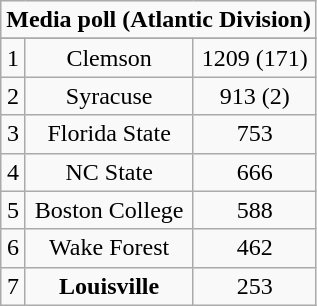<table class="wikitable" style="display: inline-table;">
<tr>
<td align="center" Colspan="3"><strong>Media poll (Atlantic Division)</strong></td>
</tr>
<tr align="center">
</tr>
<tr align="center">
<td>1</td>
<td>Clemson</td>
<td>1209 (171)</td>
</tr>
<tr align="center">
<td>2</td>
<td>Syracuse</td>
<td>913 (2)</td>
</tr>
<tr align="center">
<td>3</td>
<td>Florida State</td>
<td>753</td>
</tr>
<tr align="center">
<td>4</td>
<td>NC State</td>
<td>666</td>
</tr>
<tr align="center">
<td>5</td>
<td>Boston College</td>
<td>588</td>
</tr>
<tr align="center">
<td>6</td>
<td>Wake Forest</td>
<td>462</td>
</tr>
<tr align="center">
<td>7</td>
<td><strong>Louisville</strong></td>
<td>253</td>
</tr>
</table>
